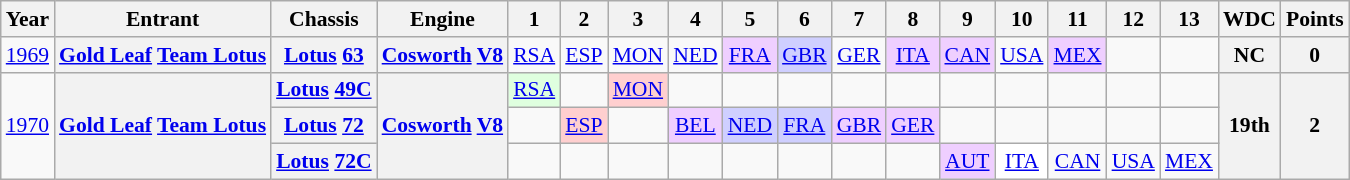<table class="wikitable" style="text-align:center; font-size:90%">
<tr>
<th>Year</th>
<th>Entrant</th>
<th>Chassis</th>
<th>Engine</th>
<th>1</th>
<th>2</th>
<th>3</th>
<th>4</th>
<th>5</th>
<th>6</th>
<th>7</th>
<th>8</th>
<th>9</th>
<th>10</th>
<th>11</th>
<th>12</th>
<th>13</th>
<th>WDC</th>
<th>Points</th>
</tr>
<tr>
<td><a href='#'>1969</a></td>
<th><a href='#'>Gold Leaf</a> <a href='#'>Team Lotus</a></th>
<th><a href='#'>Lotus</a> <a href='#'>63</a></th>
<th><a href='#'>Cosworth</a> <a href='#'>V8</a></th>
<td><a href='#'>RSA</a></td>
<td><a href='#'>ESP</a></td>
<td><a href='#'>MON</a></td>
<td><a href='#'>NED</a></td>
<td style="background:#EFCFFF;"><a href='#'>FRA</a><br></td>
<td style="background:#CFCFFF;"><a href='#'>GBR</a><br></td>
<td><a href='#'>GER</a></td>
<td style="background:#EFCFFF;"><a href='#'>ITA</a><br></td>
<td style="background:#EFCFFF;"><a href='#'>CAN</a><br></td>
<td><a href='#'>USA</a></td>
<td style="background:#EFCFFF;"><a href='#'>MEX</a><br></td>
<td></td>
<td></td>
<th>NC</th>
<th>0</th>
</tr>
<tr>
<td rowspan=3><a href='#'>1970</a></td>
<th rowspan=3><a href='#'>Gold Leaf</a> <a href='#'>Team Lotus</a></th>
<th><a href='#'>Lotus</a> <a href='#'>49C</a></th>
<th rowspan=3><a href='#'>Cosworth</a> <a href='#'>V8</a></th>
<td style="background:#DFFFDF;"><a href='#'>RSA</a><br></td>
<td></td>
<td style="background:#FFCFCF;"><a href='#'>MON</a><br></td>
<td></td>
<td></td>
<td></td>
<td></td>
<td></td>
<td></td>
<td></td>
<td></td>
<td></td>
<td></td>
<th rowspan=3>19th</th>
<th rowspan=3>2</th>
</tr>
<tr>
<th><a href='#'>Lotus</a> <a href='#'>72</a></th>
<td></td>
<td style="background:#FFCFCF;"><a href='#'>ESP</a><br></td>
<td></td>
<td style="background:#EFCFFF;"><a href='#'>BEL</a><br></td>
<td style="background:#CFCFFF;"><a href='#'>NED</a><br></td>
<td style="background:#CFCFFF;"><a href='#'>FRA</a><br></td>
<td style="background:#EFCFFF;"><a href='#'>GBR</a><br></td>
<td style="background:#EFCFFF;"><a href='#'>GER</a><br></td>
<td></td>
<td></td>
<td></td>
<td></td>
<td></td>
</tr>
<tr>
<th><a href='#'>Lotus</a> <a href='#'>72C</a></th>
<td></td>
<td></td>
<td></td>
<td></td>
<td></td>
<td></td>
<td></td>
<td></td>
<td style="background:#EFCFFF;"><a href='#'>AUT</a><br></td>
<td style="background:#FFFFFF;"><a href='#'>ITA</a><br></td>
<td><a href='#'>CAN</a></td>
<td><a href='#'>USA</a></td>
<td><a href='#'>MEX</a></td>
</tr>
</table>
